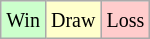<table class="wikitable">
<tr>
<td style="background-color: #CCFFCC;"><small>Win</small></td>
<td style="background-color: #FFFFCC;"><small>Draw</small></td>
<td style="background-color: #FFCCCC;"><small>Loss</small></td>
</tr>
</table>
